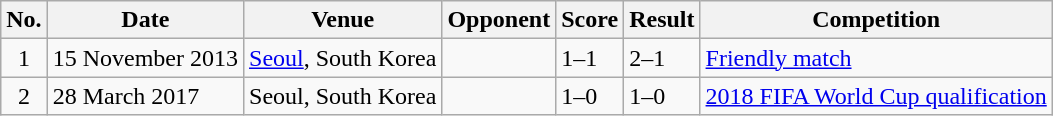<table class="wikitable sortable">
<tr>
<th scope="col">No.</th>
<th scope="col">Date</th>
<th scope="col">Venue</th>
<th scope="col">Opponent</th>
<th scope="col">Score</th>
<th scope="col">Result</th>
<th scope="col">Competition</th>
</tr>
<tr>
<td align=center>1</td>
<td>15 November 2013</td>
<td><a href='#'>Seoul</a>, South Korea</td>
<td></td>
<td>1–1</td>
<td>2–1</td>
<td><a href='#'>Friendly match</a></td>
</tr>
<tr>
<td align=center>2</td>
<td>28 March 2017</td>
<td>Seoul, South Korea</td>
<td></td>
<td>1–0</td>
<td>1–0</td>
<td><a href='#'>2018 FIFA World Cup qualification</a></td>
</tr>
</table>
